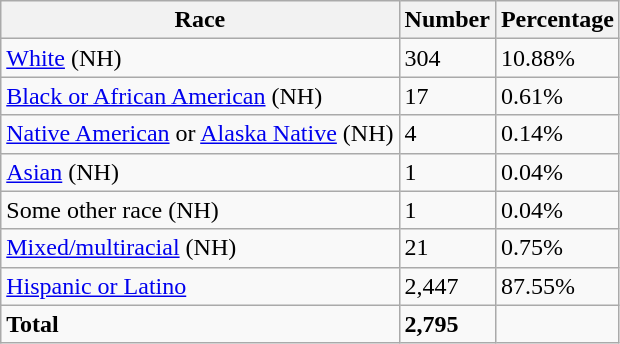<table class="wikitable">
<tr>
<th>Race</th>
<th>Number</th>
<th>Percentage</th>
</tr>
<tr>
<td><a href='#'>White</a> (NH)</td>
<td>304</td>
<td>10.88%</td>
</tr>
<tr>
<td><a href='#'>Black or African American</a> (NH)</td>
<td>17</td>
<td>0.61%</td>
</tr>
<tr>
<td><a href='#'>Native American</a> or <a href='#'>Alaska Native</a> (NH)</td>
<td>4</td>
<td>0.14%</td>
</tr>
<tr>
<td><a href='#'>Asian</a> (NH)</td>
<td>1</td>
<td>0.04%</td>
</tr>
<tr>
<td>Some other race (NH)</td>
<td>1</td>
<td>0.04%</td>
</tr>
<tr>
<td><a href='#'>Mixed/multiracial</a> (NH)</td>
<td>21</td>
<td>0.75%</td>
</tr>
<tr>
<td><a href='#'>Hispanic or Latino</a></td>
<td>2,447</td>
<td>87.55%</td>
</tr>
<tr>
<td><strong>Total</strong></td>
<td><strong>2,795</strong></td>
<td></td>
</tr>
</table>
